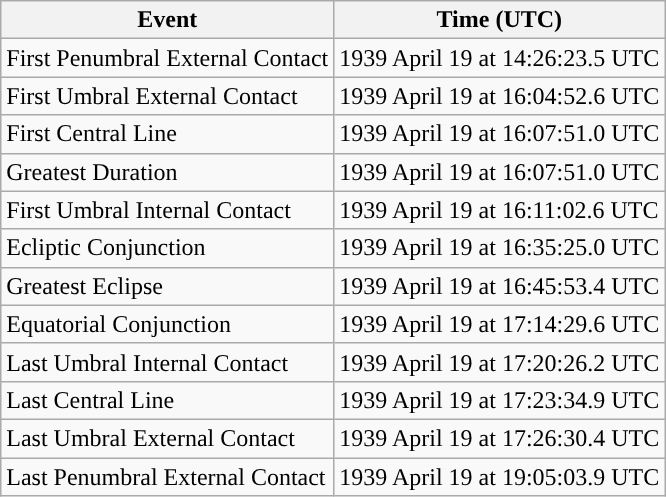<table class="wikitable">
<tr>
<th>Event</th>
<th>Time (UTC)</th>
</tr>
<tr>
<td>First Penumbral External Contact</td>
<td>1939 April 19 at 14:26:23.5 UTC</td>
</tr>
<tr>
<td>First Umbral External Contact</td>
<td>1939 April 19 at 16:04:52.6 UTC</td>
</tr>
<tr>
<td>First Central Line</td>
<td>1939 April 19 at 16:07:51.0 UTC</td>
</tr>
<tr>
<td>Greatest Duration</td>
<td>1939 April 19 at 16:07:51.0 UTC</td>
</tr>
<tr>
<td>First Umbral Internal Contact</td>
<td>1939 April 19 at 16:11:02.6 UTC</td>
</tr>
<tr>
<td>Ecliptic Conjunction</td>
<td>1939 April 19 at 16:35:25.0 UTC</td>
</tr>
<tr>
<td>Greatest Eclipse</td>
<td>1939 April 19 at 16:45:53.4 UTC</td>
</tr>
<tr>
<td>Equatorial Conjunction</td>
<td>1939 April 19 at 17:14:29.6 UTC</td>
</tr>
<tr>
<td>Last Umbral Internal Contact</td>
<td>1939 April 19 at 17:20:26.2 UTC</td>
</tr>
<tr>
<td>Last Central Line</td>
<td>1939 April 19 at 17:23:34.9 UTC</td>
</tr>
<tr>
<td>Last Umbral External Contact</td>
<td>1939 April 19 at 17:26:30.4 UTC</td>
</tr>
<tr>
<td>Last Penumbral External Contact</td>
<td>1939 April 19 at 19:05:03.9 UTC</td>
</tr>
</table>
